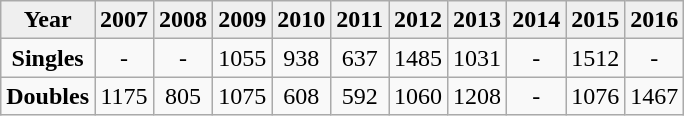<table class="wikitable">
<tr bgcolor="#efefef">
<td align="center"><strong>Year</strong></td>
<td align="center"><strong>2007</strong></td>
<td align="center"><strong>2008</strong></td>
<td align="center"><strong>2009</strong></td>
<td align="center"><strong>2010</strong></td>
<td align="center"><strong>2011</strong></td>
<td align="center"><strong>2012</strong></td>
<td align="center"><strong>2013</strong></td>
<td align="center"><strong>2014</strong></td>
<td align="center"><strong>2015</strong></td>
<td align="center"><strong>2016</strong></td>
</tr>
<tr>
<td align="center" valign="top"><strong>Singles</strong></td>
<td align="center" valign="top">-</td>
<td align="center" valign="top">-</td>
<td align="center" valign="top">1055</td>
<td align="center" valign="top">938</td>
<td align="center" valign="top">637</td>
<td align="center" valign="top">1485</td>
<td align="center" valign="top">1031</td>
<td align="center" valign="top">-</td>
<td align="center" valign="top">1512</td>
<td align="center" valign="top">-</td>
</tr>
<tr>
<td align="center" valign="top"><strong>Doubles</strong></td>
<td align="center" valign="top">1175</td>
<td align="center" valign="top">805</td>
<td align="center" valign="top">1075</td>
<td align="center" valign="top">608</td>
<td align="center" valign="top">592</td>
<td align="center" valign="top">1060</td>
<td align="center" valign="top">1208</td>
<td align="center" valign="top">-</td>
<td align="center" valign="top">1076</td>
<td align="center" valign="top">1467</td>
</tr>
</table>
